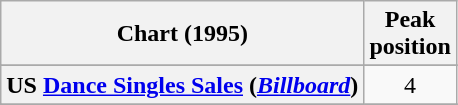<table class="wikitable sortable plainrowheaders" style="text-align:center">
<tr>
<th scope="col">Chart (1995)</th>
<th scope="col">Peak<br>position</th>
</tr>
<tr>
</tr>
<tr>
</tr>
<tr>
<th scope="row">US <a href='#'>Dance Singles Sales</a> (<em><a href='#'>Billboard</a></em>)</th>
<td>4</td>
</tr>
<tr>
</tr>
<tr>
</tr>
</table>
